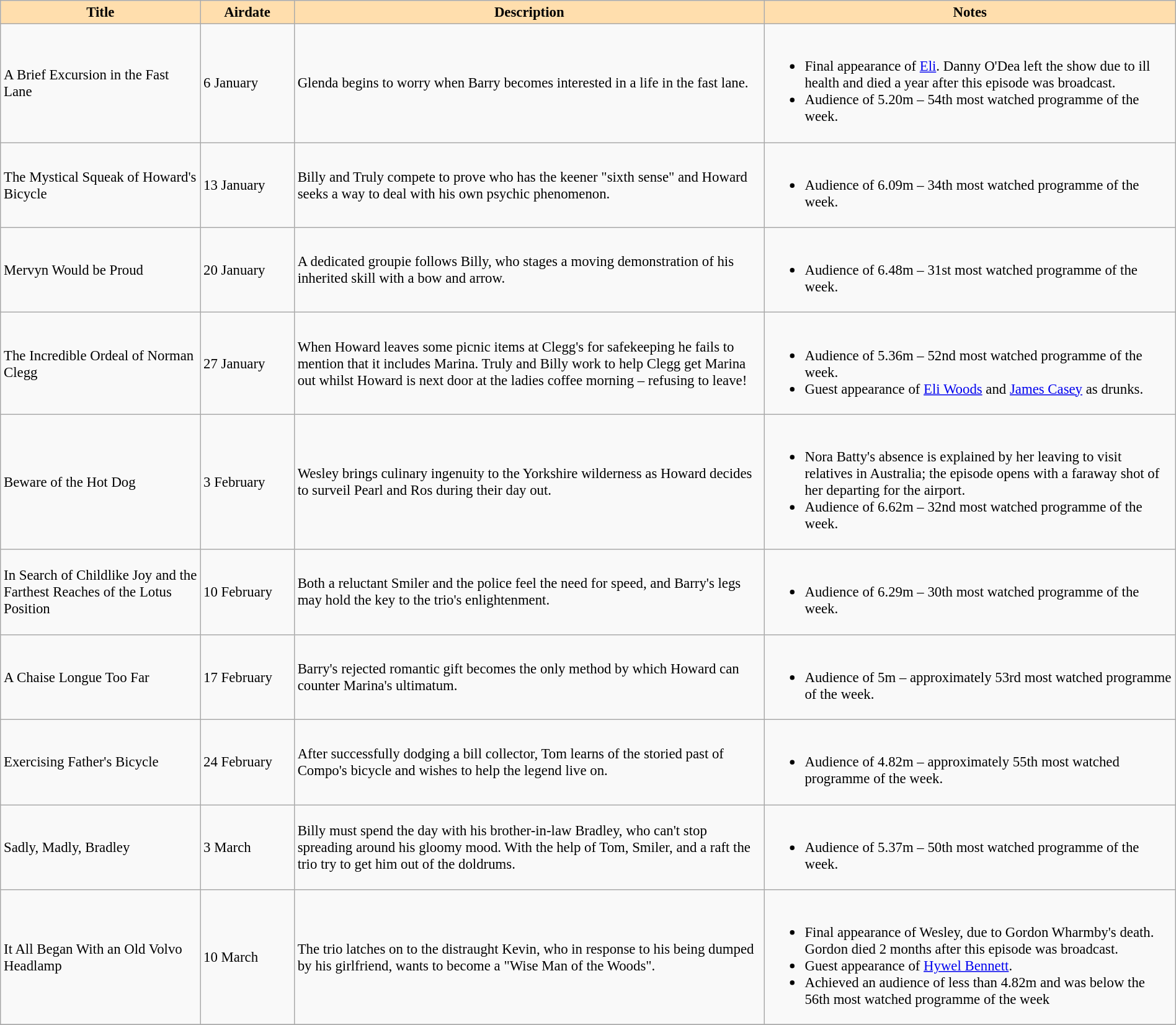<table class="wikitable" width=100% border=1 style="font-size: 95%">
<tr>
<th style="background:#ffdead" width=17%>Title</th>
<th style="background:#ffdead" width=8%>Airdate</th>
<th style="background:#ffdead" width=40%>Description</th>
<th style="background:#ffdead" width=35%>Notes</th>
</tr>
<tr>
<td>A Brief Excursion in the Fast Lane</td>
<td>6 January</td>
<td>Glenda begins to worry when Barry becomes interested in a life in the fast lane.</td>
<td><br><ul><li>Final appearance of <a href='#'>Eli</a>. Danny O'Dea left the show due to ill health and died a year after this episode was broadcast.</li><li>Audience of 5.20m – 54th most watched programme of the week.</li></ul></td>
</tr>
<tr>
<td>The Mystical Squeak of Howard's Bicycle</td>
<td>13 January</td>
<td>Billy and Truly compete to prove who has the keener "sixth sense" and Howard seeks a way to deal with his own psychic phenomenon.</td>
<td><br><ul><li>Audience of 6.09m – 34th most watched programme of the week.</li></ul></td>
</tr>
<tr>
<td>Mervyn Would be Proud</td>
<td>20 January</td>
<td>A dedicated groupie follows Billy, who stages a moving demonstration of his inherited skill with a bow and arrow.</td>
<td><br><ul><li>Audience of 6.48m – 31st most watched programme of the week.</li></ul></td>
</tr>
<tr>
<td>The Incredible Ordeal of Norman Clegg</td>
<td>27 January</td>
<td>When Howard leaves some picnic items at Clegg's for safekeeping he fails to mention that it includes Marina. Truly and Billy work to help Clegg get Marina out whilst Howard is next door at the ladies coffee morning – refusing to leave!</td>
<td><br><ul><li>Audience of 5.36m – 52nd most watched programme of the week.</li><li>Guest appearance of <a href='#'>Eli Woods</a> and <a href='#'>James Casey</a> as drunks.</li></ul></td>
</tr>
<tr>
<td>Beware of the Hot Dog</td>
<td>3 February</td>
<td>Wesley brings culinary ingenuity to the Yorkshire wilderness as Howard decides to surveil Pearl and Ros during their day out.</td>
<td><br><ul><li>Nora Batty's absence is explained by her leaving to visit relatives in Australia; the episode opens with a faraway shot of her departing for the airport.</li><li>Audience of 6.62m – 32nd most watched programme of the week.</li></ul></td>
</tr>
<tr>
<td>In Search of Childlike Joy and the Farthest Reaches of the Lotus Position</td>
<td>10 February</td>
<td>Both a reluctant Smiler and the police feel the need for speed, and Barry's legs may hold the key to the trio's enlightenment.</td>
<td><br><ul><li>Audience of 6.29m – 30th most watched programme of the week.</li></ul></td>
</tr>
<tr>
<td>A Chaise Longue Too Far</td>
<td>17 February</td>
<td>Barry's rejected romantic gift becomes the only method by which Howard can counter Marina's ultimatum.</td>
<td><br><ul><li>Audience of 5m – approximately 53rd most watched programme of the week.</li></ul></td>
</tr>
<tr>
<td>Exercising Father's Bicycle</td>
<td>24 February</td>
<td>After successfully dodging a bill collector, Tom learns of the storied past of Compo's bicycle and wishes to help the legend live on.</td>
<td><br><ul><li>Audience of 4.82m – approximately 55th most watched programme of the week.</li></ul></td>
</tr>
<tr>
<td>Sadly, Madly, Bradley</td>
<td>3 March</td>
<td>Billy must spend the day with his brother-in-law Bradley, who can't stop spreading around his gloomy mood. With the help of Tom, Smiler, and a raft the trio try to get him out of the doldrums.</td>
<td><br><ul><li>Audience of 5.37m – 50th most watched programme of the week.</li></ul></td>
</tr>
<tr>
<td>It All Began With an Old Volvo Headlamp</td>
<td>10 March</td>
<td>The trio latches on to the distraught Kevin, who in response to his being dumped by his girlfriend, wants to become a "Wise Man of the Woods".</td>
<td><br><ul><li>Final appearance of Wesley, due to Gordon Wharmby's death. Gordon died 2 months after this episode was broadcast.</li><li>Guest appearance of <a href='#'>Hywel Bennett</a>.</li><li>Achieved an audience of less than 4.82m and was below the 56th most watched programme of the week</li></ul></td>
</tr>
<tr>
</tr>
</table>
